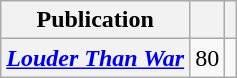<table class="wikitable plainrowheaders">
<tr>
<th scope="col">Publication</th>
<th scope="col"></th>
<th scope="col"></th>
</tr>
<tr>
<th scope="row"><em><a href='#'>Louder Than War</a></em></th>
<td>80</td>
<td></td>
</tr>
</table>
